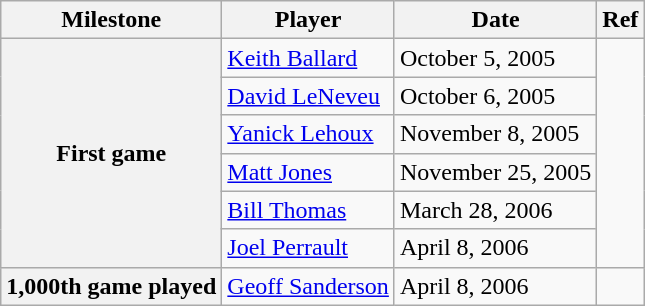<table class="wikitable">
<tr>
<th scope="col">Milestone</th>
<th scope="col">Player</th>
<th scope="col">Date</th>
<th scope="col">Ref</th>
</tr>
<tr>
<th rowspan=6>First game</th>
<td><a href='#'>Keith Ballard</a></td>
<td>October 5, 2005</td>
<td rowspan=6></td>
</tr>
<tr>
<td><a href='#'>David LeNeveu</a></td>
<td>October 6, 2005</td>
</tr>
<tr>
<td><a href='#'>Yanick Lehoux</a></td>
<td>November 8, 2005</td>
</tr>
<tr>
<td><a href='#'>Matt Jones</a></td>
<td>November 25, 2005</td>
</tr>
<tr>
<td><a href='#'>Bill Thomas</a></td>
<td>March 28, 2006</td>
</tr>
<tr>
<td><a href='#'>Joel Perrault</a></td>
<td>April 8, 2006</td>
</tr>
<tr>
<th>1,000th game played</th>
<td><a href='#'>Geoff Sanderson</a></td>
<td>April 8, 2006</td>
<td></td>
</tr>
</table>
